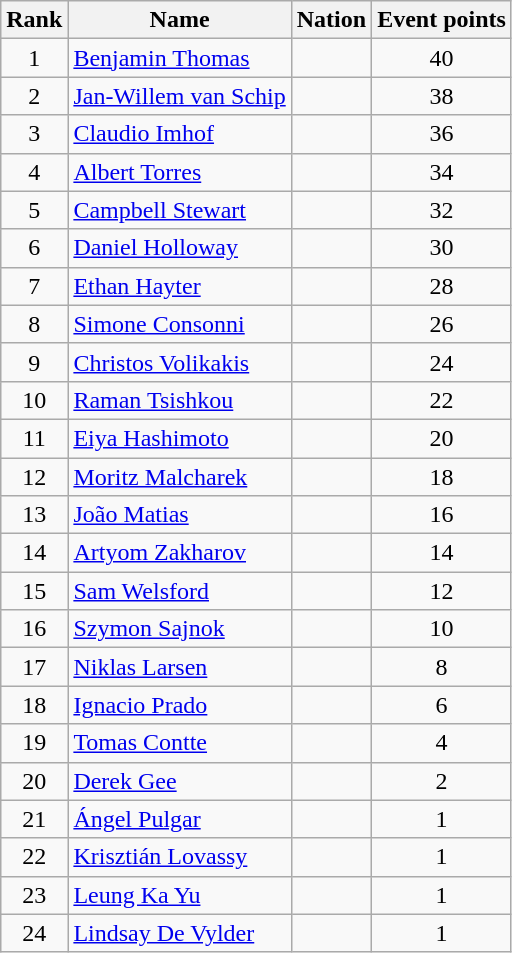<table class="wikitable sortable" style="text-align:center">
<tr>
<th>Rank</th>
<th>Name</th>
<th>Nation</th>
<th>Event points</th>
</tr>
<tr>
<td>1</td>
<td align=left><a href='#'>Benjamin Thomas</a></td>
<td align=left></td>
<td>40</td>
</tr>
<tr>
<td>2</td>
<td align=left><a href='#'>Jan-Willem van Schip</a></td>
<td align=left></td>
<td>38</td>
</tr>
<tr>
<td>3</td>
<td align=left><a href='#'>Claudio Imhof</a></td>
<td align=left></td>
<td>36</td>
</tr>
<tr>
<td>4</td>
<td align=left><a href='#'>Albert Torres</a></td>
<td align=left></td>
<td>34</td>
</tr>
<tr>
<td>5</td>
<td align=left><a href='#'>Campbell Stewart</a></td>
<td align=left></td>
<td>32</td>
</tr>
<tr>
<td>6</td>
<td align=left><a href='#'>Daniel Holloway</a></td>
<td align=left></td>
<td>30</td>
</tr>
<tr>
<td>7</td>
<td align=left><a href='#'>Ethan Hayter</a></td>
<td align=left></td>
<td>28</td>
</tr>
<tr>
<td>8</td>
<td align=left><a href='#'>Simone Consonni</a></td>
<td align=left></td>
<td>26</td>
</tr>
<tr>
<td>9</td>
<td align=left><a href='#'>Christos Volikakis</a></td>
<td align=left></td>
<td>24</td>
</tr>
<tr>
<td>10</td>
<td align=left><a href='#'>Raman Tsishkou</a></td>
<td align=left></td>
<td>22</td>
</tr>
<tr>
<td>11</td>
<td align=left><a href='#'>Eiya Hashimoto</a></td>
<td align=left></td>
<td>20</td>
</tr>
<tr>
<td>12</td>
<td align=left><a href='#'>Moritz Malcharek</a></td>
<td align=left></td>
<td>18</td>
</tr>
<tr>
<td>13</td>
<td align=left><a href='#'>João Matias</a></td>
<td align=left></td>
<td>16</td>
</tr>
<tr>
<td>14</td>
<td align=left><a href='#'>Artyom Zakharov</a></td>
<td align=left></td>
<td>14</td>
</tr>
<tr>
<td>15</td>
<td align=left><a href='#'>Sam Welsford</a></td>
<td align=left></td>
<td>12</td>
</tr>
<tr>
<td>16</td>
<td align=left><a href='#'>Szymon Sajnok</a></td>
<td align=left></td>
<td>10</td>
</tr>
<tr>
<td>17</td>
<td align=left><a href='#'>Niklas Larsen</a></td>
<td align=left></td>
<td>8</td>
</tr>
<tr>
<td>18</td>
<td align=left><a href='#'>Ignacio Prado</a></td>
<td align=left></td>
<td>6</td>
</tr>
<tr>
<td>19</td>
<td align=left><a href='#'>Tomas Contte</a></td>
<td align=left></td>
<td>4</td>
</tr>
<tr>
<td>20</td>
<td align=left><a href='#'>Derek Gee</a></td>
<td align=left></td>
<td>2</td>
</tr>
<tr>
<td>21</td>
<td align=left><a href='#'>Ángel Pulgar</a></td>
<td align=left></td>
<td>1</td>
</tr>
<tr>
<td>22</td>
<td align=left><a href='#'>Krisztián Lovassy</a></td>
<td align=left></td>
<td>1</td>
</tr>
<tr>
<td>23</td>
<td align=left><a href='#'>Leung Ka Yu</a></td>
<td align=left></td>
<td>1</td>
</tr>
<tr>
<td>24</td>
<td align=left><a href='#'>Lindsay De Vylder</a></td>
<td align=left></td>
<td>1</td>
</tr>
</table>
